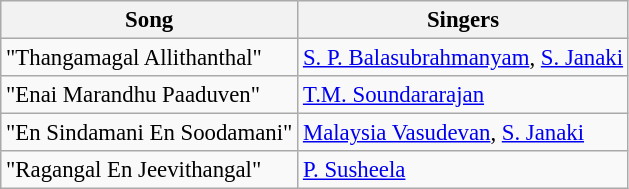<table class="wikitable" style="font-size:95%;">
<tr>
<th>Song</th>
<th>Singers</th>
</tr>
<tr>
<td>"Thangamagal Allithanthal"</td>
<td><a href='#'>S. P. Balasubrahmanyam</a>, <a href='#'>S. Janaki</a></td>
</tr>
<tr>
<td>"Enai Marandhu Paaduven"</td>
<td><a href='#'>T.M. Soundararajan</a></td>
</tr>
<tr>
<td>"En Sindamani En Soodamani"</td>
<td><a href='#'>Malaysia Vasudevan</a>, <a href='#'>S. Janaki</a></td>
</tr>
<tr>
<td>"Ragangal En Jeevithangal"</td>
<td><a href='#'>P. Susheela</a></td>
</tr>
</table>
